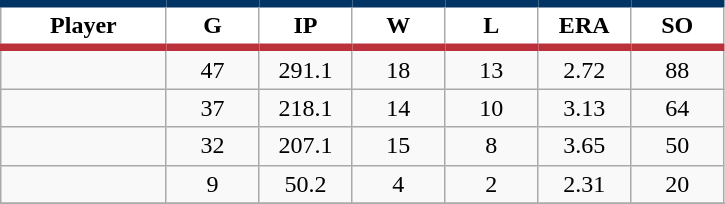<table class="wikitable sortable">
<tr>
<th style="background:#FFFFFF; border-top:#023465 5px solid; border-bottom:#ba313c 5px solid;" width="16%">Player</th>
<th style="background:#FFFFFF; border-top:#023465 5px solid; border-bottom:#ba313c 5px solid;" width="9%">G</th>
<th style="background:#FFFFFF; border-top:#023465 5px solid; border-bottom:#ba313c 5px solid;" width="9%">IP</th>
<th style="background:#FFFFFF; border-top:#023465 5px solid; border-bottom:#ba313c 5px solid;" width="9%">W</th>
<th style="background:#FFFFFF; border-top:#023465 5px solid; border-bottom:#ba313c 5px solid;" width="9%">L</th>
<th style="background:#FFFFFF; border-top:#023465 5px solid; border-bottom:#ba313c 5px solid;" width="9%">ERA</th>
<th style="background:#FFFFFF; border-top:#023465 5px solid; border-bottom:#ba313c 5px solid;" width="9%">SO</th>
</tr>
<tr align="center">
<td></td>
<td>47</td>
<td>291.1</td>
<td>18</td>
<td>13</td>
<td>2.72</td>
<td>88</td>
</tr>
<tr align="center">
<td></td>
<td>37</td>
<td>218.1</td>
<td>14</td>
<td>10</td>
<td>3.13</td>
<td>64</td>
</tr>
<tr align="center">
<td></td>
<td>32</td>
<td>207.1</td>
<td>15</td>
<td>8</td>
<td>3.65</td>
<td>50</td>
</tr>
<tr align="center">
<td></td>
<td>9</td>
<td>50.2</td>
<td>4</td>
<td>2</td>
<td>2.31</td>
<td>20</td>
</tr>
<tr align="center">
</tr>
</table>
